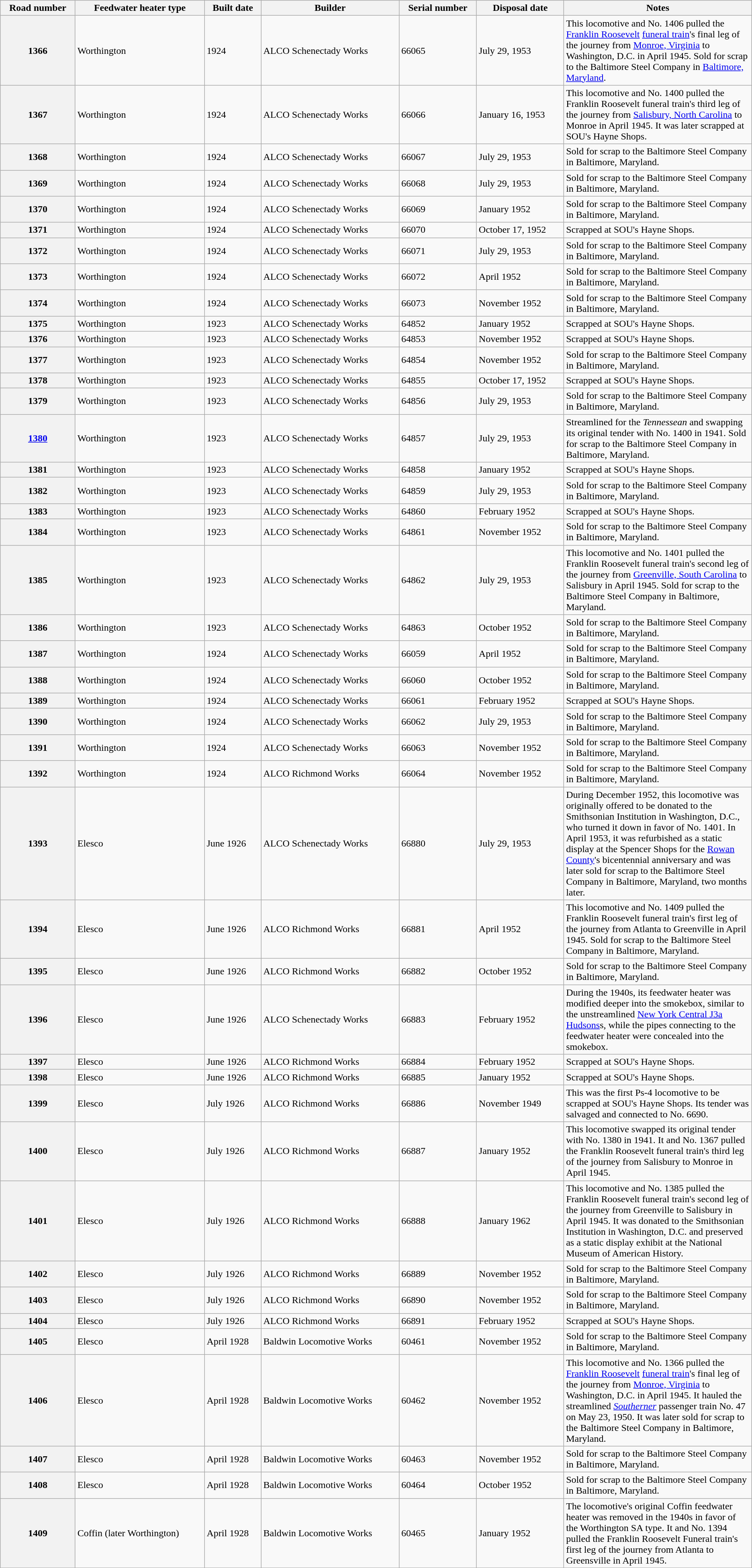<table class="wikitable sortable">
<tr>
<th scope="col">Road number</th>
<th scope="col">Feedwater heater type</th>
<th scope="col">Built date</th>
<th scope="col">Builder</th>
<th scope="col">Serial number</th>
<th scope="col">Disposal date</th>
<th scope="col" style="width:25%;">Notes</th>
</tr>
<tr>
<th scope="row">1366</th>
<td>Worthington</td>
<td>1924</td>
<td>ALCO Schenectady Works</td>
<td>66065</td>
<td>July 29, 1953</td>
<td>This locomotive and No. 1406 pulled the <a href='#'>Franklin Roosevelt</a> <a href='#'>funeral train</a>'s final leg of the journey from <a href='#'>Monroe, Virginia</a> to Washington, D.C. in April 1945. Sold for scrap to the Baltimore Steel Company in <a href='#'>Baltimore, Maryland</a>.</td>
</tr>
<tr>
<th scope="row">1367</th>
<td>Worthington</td>
<td>1924</td>
<td>ALCO Schenectady Works</td>
<td>66066</td>
<td>January 16, 1953</td>
<td>This locomotive and No. 1400 pulled the Franklin Roosevelt funeral train's third leg of the journey from <a href='#'>Salisbury, North Carolina</a> to Monroe in April 1945. It was later scrapped at SOU's Hayne Shops.</td>
</tr>
<tr>
<th scope="row">1368</th>
<td>Worthington</td>
<td>1924</td>
<td>ALCO Schenectady Works</td>
<td>66067</td>
<td>July 29, 1953</td>
<td>Sold for scrap to the Baltimore Steel Company in Baltimore, Maryland.</td>
</tr>
<tr>
<th scope="row">1369</th>
<td>Worthington</td>
<td>1924</td>
<td>ALCO Schenectady Works</td>
<td>66068</td>
<td>July 29, 1953</td>
<td>Sold for scrap to the Baltimore Steel Company in Baltimore, Maryland.</td>
</tr>
<tr>
<th scope="row">1370</th>
<td>Worthington</td>
<td>1924</td>
<td>ALCO Schenectady Works</td>
<td>66069</td>
<td>January 1952</td>
<td>Sold for scrap to the Baltimore Steel Company in Baltimore, Maryland.</td>
</tr>
<tr>
<th scope="row">1371</th>
<td>Worthington</td>
<td>1924</td>
<td>ALCO Schenectady Works</td>
<td>66070</td>
<td>October 17, 1952</td>
<td>Scrapped at SOU's Hayne Shops.</td>
</tr>
<tr>
<th scope="row">1372</th>
<td>Worthington</td>
<td>1924</td>
<td>ALCO Schenectady Works</td>
<td>66071</td>
<td>July 29, 1953</td>
<td>Sold for scrap to the Baltimore Steel Company in Baltimore, Maryland.</td>
</tr>
<tr>
<th scope="row">1373</th>
<td>Worthington</td>
<td>1924</td>
<td>ALCO Schenectady Works</td>
<td>66072</td>
<td>April 1952</td>
<td>Sold for scrap to the Baltimore Steel Company in Baltimore, Maryland.</td>
</tr>
<tr>
<th scope="row">1374</th>
<td>Worthington</td>
<td>1924</td>
<td>ALCO Schenectady Works</td>
<td>66073</td>
<td>November 1952</td>
<td>Sold for scrap to the Baltimore Steel Company in Baltimore, Maryland.</td>
</tr>
<tr>
<th scope="row">1375</th>
<td>Worthington</td>
<td>1923</td>
<td>ALCO Schenectady Works</td>
<td>64852</td>
<td>January 1952</td>
<td>Scrapped at SOU's Hayne Shops.</td>
</tr>
<tr>
<th scope="row">1376</th>
<td>Worthington</td>
<td>1923</td>
<td>ALCO Schenectady Works</td>
<td>64853</td>
<td>November 1952</td>
<td>Scrapped at SOU's Hayne Shops.</td>
</tr>
<tr>
<th scope="row">1377</th>
<td>Worthington</td>
<td>1923</td>
<td>ALCO Schenectady Works</td>
<td>64854</td>
<td>November 1952</td>
<td>Sold for scrap to the Baltimore Steel Company in Baltimore, Maryland.</td>
</tr>
<tr>
<th scope="row">1378</th>
<td>Worthington</td>
<td>1923</td>
<td>ALCO Schenectady Works</td>
<td>64855</td>
<td>October 17, 1952</td>
<td>Scrapped at SOU's Hayne Shops.</td>
</tr>
<tr>
<th scope="row">1379</th>
<td>Worthington</td>
<td>1923</td>
<td>ALCO Schenectady Works</td>
<td>64856</td>
<td>July 29, 1953</td>
<td>Sold for scrap to the Baltimore Steel Company in Baltimore, Maryland.</td>
</tr>
<tr>
<th scope="row"><a href='#'>1380</a></th>
<td>Worthington</td>
<td>1923</td>
<td>ALCO Schenectady Works</td>
<td>64857</td>
<td>July 29, 1953</td>
<td>Streamlined for the <em>Tennessean</em> and swapping its original tender with No. 1400 in 1941. Sold for scrap to the Baltimore Steel Company in Baltimore, Maryland.</td>
</tr>
<tr>
<th scope="row">1381</th>
<td>Worthington</td>
<td>1923</td>
<td>ALCO Schenectady Works</td>
<td>64858</td>
<td>January 1952</td>
<td>Scrapped at SOU's Hayne Shops.</td>
</tr>
<tr>
<th scope="row">1382</th>
<td>Worthington</td>
<td>1923</td>
<td>ALCO Schenectady Works</td>
<td>64859</td>
<td>July 29, 1953</td>
<td>Sold for scrap to the Baltimore Steel Company in Baltimore, Maryland.</td>
</tr>
<tr>
<th scope="row">1383</th>
<td>Worthington</td>
<td>1923</td>
<td>ALCO Schenectady Works</td>
<td>64860</td>
<td>February 1952</td>
<td>Scrapped at SOU's Hayne Shops.</td>
</tr>
<tr>
<th scope="row">1384</th>
<td>Worthington</td>
<td>1923</td>
<td>ALCO Schenectady Works</td>
<td>64861</td>
<td>November 1952</td>
<td>Sold for scrap to the Baltimore Steel Company in Baltimore, Maryland.</td>
</tr>
<tr>
<th scope="row">1385</th>
<td>Worthington</td>
<td>1923</td>
<td>ALCO Schenectady Works</td>
<td>64862</td>
<td>July 29, 1953</td>
<td>This locomotive and No. 1401 pulled the Franklin Roosevelt funeral train's second leg of the journey from <a href='#'>Greenville, South Carolina</a> to Salisbury in April 1945. Sold for scrap to the Baltimore Steel Company in Baltimore, Maryland.</td>
</tr>
<tr>
<th scope="row">1386</th>
<td>Worthington</td>
<td>1923</td>
<td>ALCO Schenectady Works</td>
<td>64863</td>
<td>October 1952</td>
<td>Sold for scrap to the Baltimore Steel Company in Baltimore, Maryland.</td>
</tr>
<tr>
<th scope="row">1387</th>
<td>Worthington</td>
<td>1924</td>
<td>ALCO Schenectady Works</td>
<td>66059</td>
<td>April 1952</td>
<td>Sold for scrap to the Baltimore Steel Company in Baltimore, Maryland.</td>
</tr>
<tr>
<th scope="row">1388</th>
<td>Worthington</td>
<td>1924</td>
<td>ALCO Schenectady Works</td>
<td>66060</td>
<td>October 1952</td>
<td>Sold for scrap to the Baltimore Steel Company in Baltimore, Maryland.</td>
</tr>
<tr>
<th scope="row">1389</th>
<td>Worthington</td>
<td>1924</td>
<td>ALCO Schenectady Works</td>
<td>66061</td>
<td>February 1952</td>
<td>Scrapped at SOU's Hayne Shops.</td>
</tr>
<tr>
<th scope="row">1390</th>
<td>Worthington</td>
<td>1924</td>
<td>ALCO Schenectady Works</td>
<td>66062</td>
<td>July 29, 1953</td>
<td>Sold for scrap to the Baltimore Steel Company in Baltimore, Maryland.</td>
</tr>
<tr>
<th scope="row">1391</th>
<td>Worthington</td>
<td>1924</td>
<td>ALCO Schenectady Works</td>
<td>66063</td>
<td>November 1952</td>
<td>Sold for scrap to the Baltimore Steel Company in Baltimore, Maryland.</td>
</tr>
<tr>
<th scope="row">1392</th>
<td>Worthington</td>
<td>1924</td>
<td>ALCO Richmond Works</td>
<td>66064</td>
<td>November 1952</td>
<td>Sold for scrap to the Baltimore Steel Company in Baltimore, Maryland.</td>
</tr>
<tr>
<th scope="row">1393</th>
<td>Elesco</td>
<td>June 1926</td>
<td>ALCO Schenectady Works</td>
<td>66880</td>
<td>July 29, 1953</td>
<td>During December 1952, this locomotive was originally offered to be donated to the Smithsonian Institution in Washington, D.C., who turned it down in favor of No. 1401. In April 1953, it was refurbished as a static display at the Spencer Shops for the <a href='#'>Rowan County</a>'s bicentennial anniversary and was later sold for scrap to the Baltimore Steel Company in Baltimore, Maryland, two months later.</td>
</tr>
<tr>
<th scope="row">1394</th>
<td>Elesco</td>
<td>June 1926</td>
<td>ALCO Richmond Works</td>
<td>66881</td>
<td>April 1952</td>
<td>This locomotive and No. 1409 pulled the Franklin Roosevelt funeral train's first leg of the journey from Atlanta to Greenville in April 1945. Sold for scrap to the Baltimore Steel Company in Baltimore, Maryland.</td>
</tr>
<tr>
<th scope="row">1395</th>
<td>Elesco</td>
<td>June 1926</td>
<td>ALCO Richmond Works</td>
<td>66882</td>
<td>October 1952</td>
<td>Sold for scrap to the Baltimore Steel Company in Baltimore, Maryland.</td>
</tr>
<tr>
<th scope="row">1396</th>
<td>Elesco</td>
<td>June 1926</td>
<td>ALCO Schenectady Works</td>
<td>66883</td>
<td>February 1952</td>
<td>During the 1940s, its feedwater heater was modified deeper into the smokebox, similar to the unstreamlined <a href='#'>New York Central J3a Hudsons</a>s, while the pipes connecting to the feedwater heater were concealed into the smokebox.</td>
</tr>
<tr>
<th scope="row">1397</th>
<td>Elesco</td>
<td>June 1926</td>
<td>ALCO Richmond Works</td>
<td>66884</td>
<td>February 1952</td>
<td>Scrapped at SOU's Hayne Shops.</td>
</tr>
<tr>
<th scope="row">1398</th>
<td>Elesco</td>
<td>June 1926</td>
<td>ALCO Richmond Works</td>
<td>66885</td>
<td>January 1952</td>
<td>Scrapped at SOU's Hayne Shops.</td>
</tr>
<tr>
<th scope="row">1399</th>
<td>Elesco</td>
<td>July 1926</td>
<td>ALCO Richmond Works</td>
<td>66886</td>
<td>November 1949</td>
<td>This was the first Ps-4 locomotive to be scrapped at SOU's Hayne Shops. Its tender was salvaged and connected to No. 6690.</td>
</tr>
<tr>
<th scope="row">1400</th>
<td>Elesco</td>
<td>July 1926</td>
<td>ALCO Richmond Works</td>
<td>66887</td>
<td>January 1952</td>
<td>This locomotive swapped its original tender with No. 1380 in 1941. It and No. 1367 pulled the Franklin Roosevelt funeral train's third leg of the journey from Salisbury to Monroe in April 1945.</td>
</tr>
<tr>
<th scope="row">1401</th>
<td>Elesco</td>
<td>July 1926</td>
<td>ALCO Richmond Works</td>
<td>66888</td>
<td>January 1962</td>
<td>This locomotive and No. 1385 pulled the Franklin Roosevelt funeral train's second leg of the journey from Greenville to Salisbury in April 1945. It was donated to the Smithsonian Institution in Washington, D.C. and preserved as a static display exhibit at the National Museum of American History.</td>
</tr>
<tr>
<th scope="row">1402</th>
<td>Elesco</td>
<td>July 1926</td>
<td>ALCO Richmond Works</td>
<td>66889</td>
<td>November 1952</td>
<td>Sold for scrap to the Baltimore Steel Company in Baltimore, Maryland.</td>
</tr>
<tr>
<th scope="row">1403</th>
<td>Elesco</td>
<td>July 1926</td>
<td>ALCO Richmond Works</td>
<td>66890</td>
<td>November 1952</td>
<td>Sold for scrap to the Baltimore Steel Company in Baltimore, Maryland.</td>
</tr>
<tr>
<th scope="row">1404</th>
<td>Elesco</td>
<td>July 1926</td>
<td>ALCO Richmond Works</td>
<td>66891</td>
<td>February 1952</td>
<td>Scrapped at SOU's Hayne Shops.</td>
</tr>
<tr>
<th scope="row">1405</th>
<td>Elesco</td>
<td>April 1928</td>
<td>Baldwin Locomotive Works</td>
<td>60461</td>
<td>November 1952</td>
<td>Sold for scrap to the Baltimore Steel Company in Baltimore, Maryland.</td>
</tr>
<tr>
<th scope="row">1406</th>
<td>Elesco</td>
<td>April 1928</td>
<td>Baldwin Locomotive Works</td>
<td>60462</td>
<td>November 1952</td>
<td>This locomotive and No. 1366 pulled the <a href='#'>Franklin Roosevelt</a> <a href='#'>funeral train</a>'s final leg of the journey from <a href='#'>Monroe, Virginia</a> to Washington, D.C. in April 1945. It hauled the streamlined <em><a href='#'>Southerner</a></em> passenger train No. 47 on May 23, 1950. It was later sold for scrap to the Baltimore Steel Company in Baltimore, Maryland.</td>
</tr>
<tr>
<th scope="row">1407</th>
<td>Elesco</td>
<td>April 1928</td>
<td>Baldwin Locomotive Works</td>
<td>60463</td>
<td>November 1952</td>
<td>Sold for scrap to the Baltimore Steel Company in Baltimore, Maryland.</td>
</tr>
<tr>
<th scope="row">1408</th>
<td>Elesco</td>
<td>April 1928</td>
<td>Baldwin Locomotive Works</td>
<td>60464</td>
<td>October 1952</td>
<td>Sold for scrap to the Baltimore Steel Company in Baltimore, Maryland.</td>
</tr>
<tr>
<th scope="row">1409</th>
<td>Coffin (later Worthington)</td>
<td>April 1928</td>
<td>Baldwin Locomotive Works</td>
<td>60465</td>
<td>January 1952</td>
<td>The locomotive's original Coffin feedwater heater was removed in the 1940s in favor of the Worthington SA type. It and No. 1394 pulled the Franklin Roosevelt Funeral train's first leg of the journey from Atlanta to Greensville in April 1945.</td>
</tr>
<tr>
</tr>
</table>
